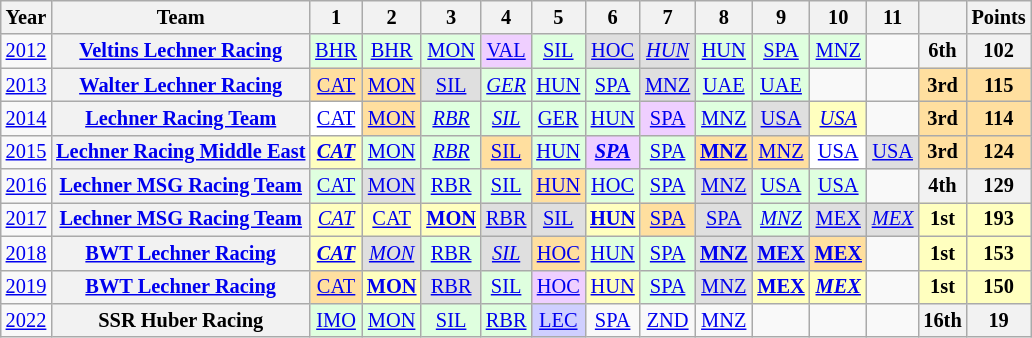<table class="wikitable" style="text-align:center; font-size:85%">
<tr>
<th>Year</th>
<th>Team</th>
<th>1</th>
<th>2</th>
<th>3</th>
<th>4</th>
<th>5</th>
<th>6</th>
<th>7</th>
<th>8</th>
<th>9</th>
<th>10</th>
<th>11</th>
<th></th>
<th>Points</th>
</tr>
<tr>
<td><a href='#'>2012</a></td>
<th nowrap><a href='#'>Veltins Lechner Racing</a></th>
<td style="background:#DFFFDF;"><a href='#'>BHR</a><br></td>
<td style="background:#DFFFDF;"><a href='#'>BHR</a><br></td>
<td style="background:#DFFFDF;"><a href='#'>MON</a><br></td>
<td style="background:#EFCFFF;"><a href='#'>VAL</a><br></td>
<td style="background:#DFFFDF;"><a href='#'>SIL</a><br></td>
<td style="background:#DFDFDF;"><a href='#'>HOC</a><br></td>
<td style="background:#DFDFDF;"><em><a href='#'>HUN</a></em><br></td>
<td style="background:#DFFFDF;"><a href='#'>HUN</a><br></td>
<td style="background:#DFFFDF;"><a href='#'>SPA</a><br></td>
<td style="background:#DFFFDF;"><a href='#'>MNZ</a><br></td>
<td></td>
<th>6th</th>
<th>102</th>
</tr>
<tr>
<td><a href='#'>2013</a></td>
<th nowrap><a href='#'>Walter Lechner Racing</a></th>
<td style="background:#FFDF9F;"><a href='#'>CAT</a><br></td>
<td style="background:#FFDF9F;"><a href='#'>MON</a><br></td>
<td style="background:#DFDFDF;"><a href='#'>SIL</a><br></td>
<td style="background:#DFFFDF;"><em><a href='#'>GER</a></em><br></td>
<td style="background:#DFFFDF;"><a href='#'>HUN</a><br></td>
<td style="background:#DFFFDF;"><a href='#'>SPA</a><br></td>
<td style="background:#DFDFDF;"><a href='#'>MNZ</a><br></td>
<td style="background:#DFFFDF;"><a href='#'>UAE</a><br></td>
<td style="background:#DFFFDF;"><a href='#'>UAE</a><br></td>
<td></td>
<td></td>
<th style="background:#FFDF9F;">3rd</th>
<th style="background:#FFDF9F;">115</th>
</tr>
<tr>
<td><a href='#'>2014</a></td>
<th nowrap><a href='#'>Lechner Racing Team</a></th>
<td style="background:#FFFFFF;"><a href='#'>CAT</a><br></td>
<td style="background:#FFDF9F;"><a href='#'>MON</a><br></td>
<td style="background:#DFFFDF;"><em><a href='#'>RBR</a></em><br></td>
<td style="background:#DFFFDF;"><em><a href='#'>SIL</a></em><br></td>
<td style="background:#DFFFDF;"><a href='#'>GER</a><br></td>
<td style="background:#DFFFDF;"><a href='#'>HUN</a><br></td>
<td style="background:#EFCFFF;"><a href='#'>SPA</a><br></td>
<td style="background:#DFFFDF;"><a href='#'>MNZ</a><br></td>
<td style="background:#DFDFDF;"><a href='#'>USA</a><br></td>
<td style="background:#FFFFBF;"><em><a href='#'>USA</a></em><br></td>
<td></td>
<th style="background:#FFDF9F;">3rd</th>
<th style="background:#FFDF9F;">114</th>
</tr>
<tr>
<td><a href='#'>2015</a></td>
<th nowrap><a href='#'>Lechner Racing Middle East</a></th>
<td style="background:#FFFFBF;"><strong><em><a href='#'>CAT</a></em></strong><br></td>
<td style="background:#DFFFDF;"><a href='#'>MON</a><br></td>
<td style="background:#DFFFDF;"><em><a href='#'>RBR</a></em><br></td>
<td style="background:#FFDF9F;"><a href='#'>SIL</a><br></td>
<td style="background:#DFFFDF;"><a href='#'>HUN</a><br></td>
<td style="background:#EFCFFF;"><strong><em><a href='#'>SPA</a></em></strong><br></td>
<td style="background:#DFFFDF;"><a href='#'>SPA</a><br></td>
<td style="background:#FFDF9F;"><strong><a href='#'>MNZ</a></strong><br></td>
<td style="background:#FFDF9F;"><a href='#'>MNZ</a><br></td>
<td style="background:#FFFFFF;"><a href='#'>USA</a><br></td>
<td style="background:#DFDFDF;"><a href='#'>USA</a><br></td>
<th style="background:#FFDF9F;">3rd</th>
<th style="background:#FFDF9F;">124</th>
</tr>
<tr>
<td><a href='#'>2016</a></td>
<th nowrap><a href='#'>Lechner MSG Racing Team</a></th>
<td style="background:#DFFFDF;"><a href='#'>CAT</a><br></td>
<td style="background:#DFDFDF;"><a href='#'>MON</a><br></td>
<td style="background:#DFFFDF;"><a href='#'>RBR</a><br></td>
<td style="background:#DFFFDF;"><a href='#'>SIL</a><br></td>
<td style="background:#FFDF9F;"><a href='#'>HUN</a><br></td>
<td style="background:#DFFFDF;"><a href='#'>HOC</a><br></td>
<td style="background:#DFFFDF;"><a href='#'>SPA</a><br></td>
<td style="background:#DFDFDF;"><a href='#'>MNZ</a><br></td>
<td style="background:#DFFFDF;"><a href='#'>USA</a><br></td>
<td style="background:#DFFFDF;"><a href='#'>USA</a><br></td>
<td></td>
<th>4th</th>
<th>129</th>
</tr>
<tr>
<td><a href='#'>2017</a></td>
<th nowrap><a href='#'>Lechner MSG Racing Team</a></th>
<td style="background:#FFFFBF;"><em><a href='#'>CAT</a></em><br></td>
<td style="background:#FFFFBF;"><a href='#'>CAT</a><br></td>
<td style="background:#FFFFBF;"><strong><a href='#'>MON</a></strong><br></td>
<td style="background:#DFDFDF;"><a href='#'>RBR</a><br></td>
<td style="background:#DFDFDF;"><a href='#'>SIL</a><br></td>
<td style="background:#FFFFBF;"><strong><a href='#'>HUN</a></strong><br></td>
<td style="background:#FFDF9F;"><a href='#'>SPA</a><br></td>
<td style="background:#DFDFDF;"><a href='#'>SPA</a><br></td>
<td style="background:#DFFFDF;"><em><a href='#'>MNZ</a></em><br></td>
<td style="background:#DFDFDF;"><a href='#'>MEX</a><br></td>
<td style="background:#DFDFDF;"><em><a href='#'>MEX</a></em><br></td>
<th style="background:#FFFFBF;">1st</th>
<th style="background:#FFFFBF;">193</th>
</tr>
<tr>
<td><a href='#'>2018</a></td>
<th nowrap><a href='#'>BWT Lechner Racing</a></th>
<td style="background:#FFFFBF;"><strong><em><a href='#'>CAT</a></em></strong><br></td>
<td style="background:#DFDFDF;"><em><a href='#'>MON</a></em><br></td>
<td style="background:#DFFFDF;"><a href='#'>RBR</a><br></td>
<td style="background:#DFDFDF;"><em><a href='#'>SIL</a></em><br></td>
<td style="background:#FFDF9F;"><a href='#'>HOC</a><br></td>
<td style="background:#DFFFDF;"><a href='#'>HUN</a><br></td>
<td style="background:#DFFFDF;"><a href='#'>SPA</a><br></td>
<td style="background:#DFDFDF;"><strong><a href='#'>MNZ</a></strong><br></td>
<td style="background:#DFDFDF;"><strong><a href='#'>MEX</a></strong><br></td>
<td style="background:#FFDF9F;"><strong><a href='#'>MEX</a></strong><br></td>
<td></td>
<th style="background:#FFFFBF;">1st</th>
<th style="background:#FFFFBF;">153</th>
</tr>
<tr>
<td><a href='#'>2019</a></td>
<th nowrap><a href='#'>BWT Lechner Racing</a></th>
<td style="background:#FFDF9F;"><a href='#'>CAT</a><br></td>
<td style="background:#FFFFBF;"><strong><a href='#'>MON</a></strong><br></td>
<td style="background:#DFDFDF;"><a href='#'>RBR</a><br></td>
<td style="background:#DFFFDF;"><a href='#'>SIL</a><br></td>
<td style="background:#EFCFFF;"><a href='#'>HOC</a><br></td>
<td style="background:#FFFFBF;"><a href='#'>HUN</a><br></td>
<td style="background:#DFFFDF;"><a href='#'>SPA</a><br></td>
<td style="background:#DFDFDF;"><a href='#'>MNZ</a><br></td>
<td style="background:#FFFFBF;"><strong><a href='#'>MEX</a></strong><br></td>
<td style="background:#FFFFBF;"><strong><em><a href='#'>MEX</a></em></strong><br></td>
<td></td>
<th style="background:#FFFFBF;">1st</th>
<th style="background:#FFFFBF;">150</th>
</tr>
<tr>
<td><a href='#'>2022</a></td>
<th nowrap>SSR Huber Racing</th>
<td style="background:#DFFFDF;"><a href='#'>IMO</a><br></td>
<td style="background:#DFFFDF;"><a href='#'>MON</a><br></td>
<td style="background:#DFFFDF;"><a href='#'>SIL</a><br></td>
<td style="background:#DFFFDF;"><a href='#'>RBR</a><br></td>
<td style="background:#CFCFFF;"><a href='#'>LEC</a><br></td>
<td><a href='#'>SPA</a></td>
<td><a href='#'>ZND</a></td>
<td><a href='#'>MNZ</a></td>
<td></td>
<td></td>
<td></td>
<th>16th</th>
<th>19</th>
</tr>
</table>
